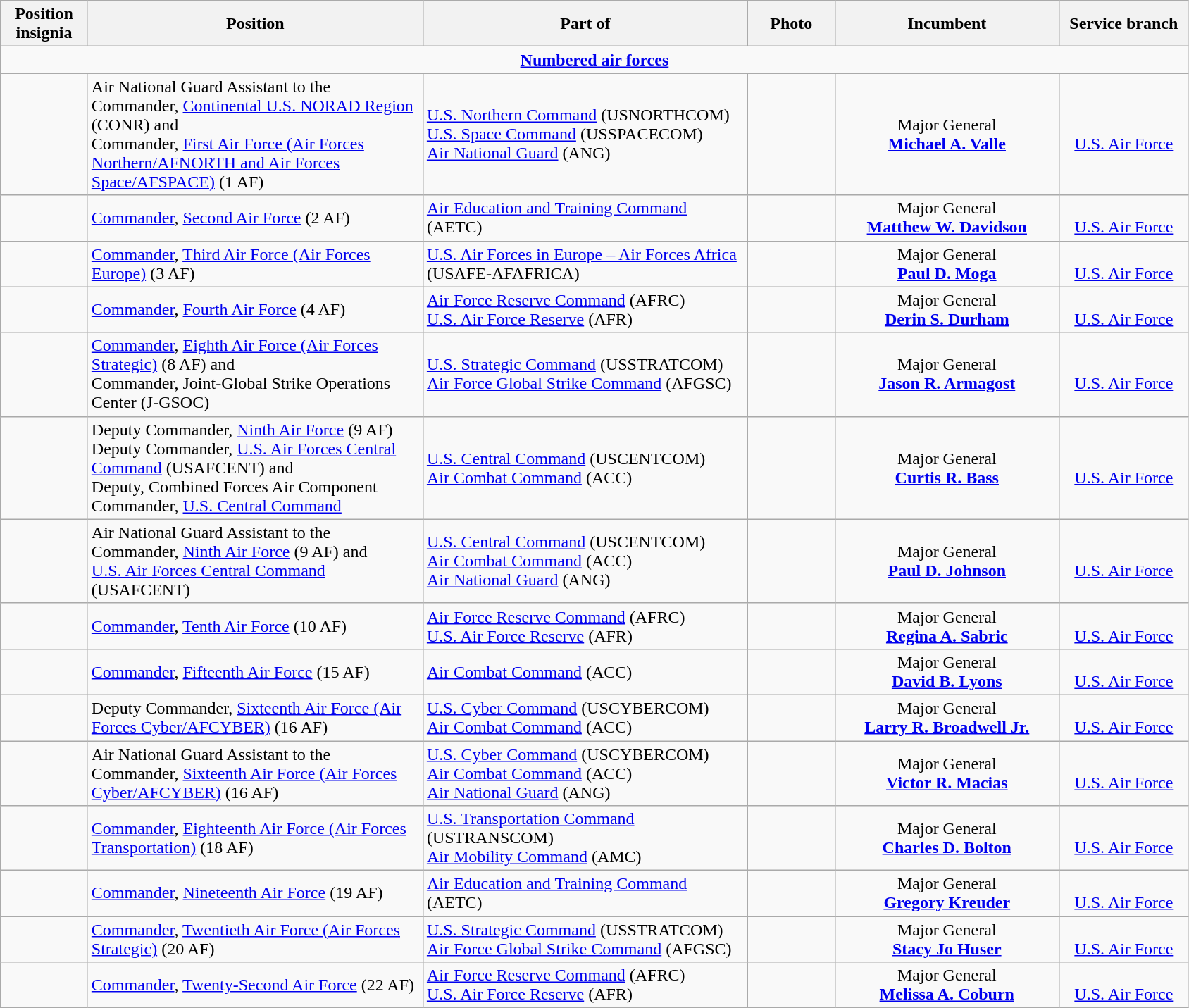<table class="wikitable">
<tr>
<th width="75" style="text-align:center">Position insignia</th>
<th width="310" style="text-align:center">Position</th>
<th width="300" style="text-align:center">Part of</th>
<th width="75" style="text-align:center">Photo</th>
<th width="205" style="text-align:center">Incumbent</th>
<th width="115" style="text-align:center">Service branch</th>
</tr>
<tr>
<td colspan="6" style="text-align:center"><strong><a href='#'>Numbered air forces</a></strong></td>
</tr>
<tr>
<td> </td>
<td>Air National Guard Assistant to the Commander, <a href='#'>Continental U.S. NORAD Region</a> (CONR) and<br>Commander, <a href='#'>First Air Force (Air Forces Northern/AFNORTH and Air Forces Space/AFSPACE)</a> (1 AF)</td>
<td> <a href='#'>U.S. Northern Command</a> (USNORTHCOM)<br> <a href='#'>U.S. Space Command</a> (USSPACECOM)<br> <a href='#'>Air National Guard</a> (ANG)</td>
<td></td>
<td style="text-align:center">Major General<br><strong><a href='#'>Michael A. Valle</a></strong></td>
<td style="text-align:center"><br><a href='#'>U.S. Air Force</a></td>
</tr>
<tr>
<td></td>
<td><a href='#'>Commander</a>, <a href='#'>Second Air Force</a> (2 AF)</td>
<td> <a href='#'>Air Education and Training Command</a> (AETC)</td>
<td></td>
<td style="text-align:center">Major General<br><strong><a href='#'>Matthew W. Davidson</a></strong></td>
<td style="text-align:center"><br><a href='#'>U.S. Air Force</a></td>
</tr>
<tr>
<td></td>
<td><a href='#'>Commander</a>, <a href='#'>Third Air Force (Air Forces Europe)</a> (3 AF)</td>
<td>  <a href='#'>U.S. Air Forces in Europe – Air Forces Africa</a> (USAFE-AFAFRICA)</td>
<td></td>
<td style="text-align:center">Major General<br><strong><a href='#'>Paul D. Moga</a></strong></td>
<td style="text-align:center"><br><a href='#'>U.S. Air Force</a></td>
</tr>
<tr>
<td></td>
<td><a href='#'>Commander</a>, <a href='#'>Fourth Air Force</a> (4 AF)</td>
<td> <a href='#'>Air Force Reserve Command</a> (AFRC)<br> <a href='#'>U.S. Air Force Reserve</a> (AFR)</td>
<td></td>
<td style="text-align:center">Major General<br><strong><a href='#'>Derin S. Durham</a></strong></td>
<td style="text-align:center"><br><a href='#'>U.S. Air Force</a></td>
</tr>
<tr>
<td></td>
<td><a href='#'>Commander</a>, <a href='#'>Eighth Air Force (Air Forces Strategic)</a> (8 AF) and<br>Commander, Joint-Global Strike Operations Center (J-GSOC)</td>
<td> <a href='#'>U.S. Strategic Command</a> (USSTRATCOM)<br> <a href='#'>Air Force Global Strike Command</a> (AFGSC)</td>
<td></td>
<td style="text-align:center">Major General<br><strong><a href='#'>Jason R. Armagost</a></strong></td>
<td style="text-align:center"><br><a href='#'>U.S. Air Force</a></td>
</tr>
<tr>
<td> </td>
<td>Deputy Commander, <a href='#'>Ninth Air Force</a> (9 AF)<br>Deputy Commander, <a href='#'>U.S. Air Forces Central Command</a> (USAFCENT) and<br>Deputy, Combined Forces Air Component Commander, <a href='#'>U.S. Central Command</a></td>
<td> <a href='#'>U.S. Central Command</a> (USCENTCOM)<br> <a href='#'>Air Combat Command</a> (ACC)</td>
<td></td>
<td style="text-align:center">Major General<br><strong><a href='#'>Curtis R. Bass</a></strong></td>
<td style="text-align:center"><br><a href='#'>U.S. Air Force</a></td>
</tr>
<tr>
<td> </td>
<td>Air National Guard Assistant to the Commander, <a href='#'>Ninth Air Force</a> (9 AF) and<br> <a href='#'>U.S. Air Forces Central Command</a> (USAFCENT)</td>
<td> <a href='#'>U.S. Central Command</a> (USCENTCOM)<br> <a href='#'>Air Combat Command</a> (ACC)<br> <a href='#'>Air National Guard</a> (ANG)</td>
<td></td>
<td style="text-align:center">Major General<br><strong><a href='#'>Paul D. Johnson</a></strong></td>
<td style="text-align:center"><br><a href='#'>U.S. Air Force</a></td>
</tr>
<tr>
<td></td>
<td><a href='#'>Commander</a>, <a href='#'>Tenth Air Force</a> (10 AF)</td>
<td> <a href='#'>Air Force Reserve Command</a> (AFRC)<br> <a href='#'>U.S. Air Force Reserve</a> (AFR)</td>
<td></td>
<td style="text-align:center">Major General<br><strong><a href='#'>Regina A. Sabric</a></strong></td>
<td style="text-align:center"><br><a href='#'>U.S. Air Force</a></td>
</tr>
<tr>
<td></td>
<td><a href='#'>Commander</a>, <a href='#'>Fifteenth Air Force</a> (15 AF)</td>
<td> <a href='#'>Air Combat Command</a> (ACC)</td>
<td></td>
<td style="text-align:center">Major General<br><strong><a href='#'>David B. Lyons</a></strong></td>
<td style="text-align:center"><br><a href='#'>U.S. Air Force</a></td>
</tr>
<tr>
<td> </td>
<td>Deputy Commander, <a href='#'>Sixteenth Air Force (Air Forces Cyber/AFCYBER)</a> (16 AF)</td>
<td> <a href='#'>U.S. Cyber Command</a> (USCYBERCOM)<br> <a href='#'>Air Combat Command</a> (ACC)</td>
<td></td>
<td style="text-align:center">Major General<br><strong><a href='#'>Larry R. Broadwell Jr.</a></strong></td>
<td style="text-align:center"><br><a href='#'>U.S. Air Force</a></td>
</tr>
<tr>
<td> </td>
<td>Air National Guard Assistant to the Commander, <a href='#'>Sixteenth Air Force (Air Forces Cyber/AFCYBER)</a> (16 AF)</td>
<td> <a href='#'>U.S. Cyber Command</a> (USCYBERCOM)<br> <a href='#'>Air Combat Command</a> (ACC)<br> <a href='#'>Air National Guard</a> (ANG)</td>
<td></td>
<td style="text-align:center">Major General<br><strong><a href='#'>Victor R. Macias</a></strong></td>
<td style="text-align:center"><br><a href='#'>U.S. Air Force</a></td>
</tr>
<tr>
<td></td>
<td><a href='#'>Commander</a>, <a href='#'>Eighteenth Air Force (Air Forces Transportation)</a> (18 AF)</td>
<td> <a href='#'>U.S. Transportation Command</a> (USTRANSCOM)<br> <a href='#'>Air Mobility Command</a> (AMC)</td>
<td></td>
<td style="text-align:center">Major General<br><strong><a href='#'>Charles D. Bolton</a></strong></td>
<td style="text-align:center"><br><a href='#'>U.S. Air Force</a></td>
</tr>
<tr>
<td></td>
<td><a href='#'>Commander</a>, <a href='#'>Nineteenth Air Force</a> (19 AF)</td>
<td> <a href='#'>Air Education and Training Command</a> (AETC)</td>
<td></td>
<td style="text-align:center">Major General<br><strong><a href='#'>Gregory Kreuder</a></strong></td>
<td style="text-align:center"><br><a href='#'>U.S. Air Force</a></td>
</tr>
<tr>
<td></td>
<td><a href='#'>Commander</a>, <a href='#'>Twentieth Air Force (Air Forces Strategic)</a> (20 AF)</td>
<td> <a href='#'>U.S. Strategic Command</a> (USSTRATCOM)<br> <a href='#'>Air Force Global Strike Command</a> (AFGSC)</td>
<td></td>
<td style="text-align:center">Major General<br><strong><a href='#'>Stacy Jo Huser</a></strong></td>
<td style="text-align:center"><br><a href='#'>U.S. Air Force</a></td>
</tr>
<tr>
<td></td>
<td><a href='#'>Commander</a>, <a href='#'>Twenty-Second Air Force</a> (22 AF)</td>
<td> <a href='#'>Air Force Reserve Command</a> (AFRC)<br> <a href='#'>U.S. Air Force Reserve</a> (AFR)</td>
<td></td>
<td style="text-align:center">Major General<br><strong><a href='#'>Melissa A. Coburn</a></strong></td>
<td style="text-align:center"><br><a href='#'>U.S. Air Force</a></td>
</tr>
</table>
